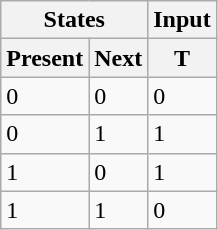<table class="wikitable" border="1">
<tr>
<th colspan="2">States</th>
<th colspan="1">Input</th>
</tr>
<tr>
<th>Present</th>
<th>Next</th>
<th>T</th>
</tr>
<tr>
<td>0</td>
<td>0</td>
<td>0</td>
</tr>
<tr>
<td>0</td>
<td>1</td>
<td>1</td>
</tr>
<tr>
<td>1</td>
<td>0</td>
<td>1</td>
</tr>
<tr>
<td>1</td>
<td>1</td>
<td>0</td>
</tr>
</table>
